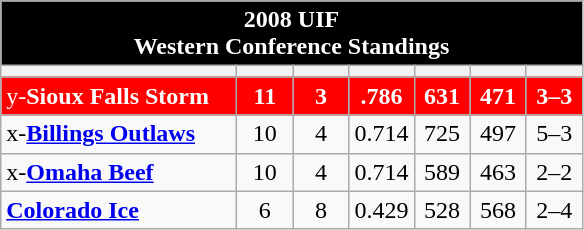<table class="wikitable" style="text-align:center;vertical-align: top">
<tr style="background: BLACK; color:white;">
<td colspan="10" style="vertical-align:middle;"><strong>2008 UIF</strong><br><strong>Western Conference Standings</strong></td>
</tr>
<tr>
<th style="width:150px;"></th>
<th width="30"></th>
<th width="30"></th>
<th width="30"></th>
<th width="30"></th>
<th width="30"></th>
<th width="30"></th>
</tr>
<tr style="background:Red;color:White">
<td align=left>y-<strong>Sioux Falls Storm</strong></td>
<td><strong>11</strong></td>
<td><strong>3</strong></td>
<td><strong>.786</strong></td>
<td><strong>631</strong></td>
<td><strong>471</strong></td>
<td><strong>3–3</strong></td>
</tr>
<tr>
<td align=left>x-<strong><a href='#'>Billings Outlaws</a></strong></td>
<td>10</td>
<td>4</td>
<td>0.714</td>
<td>725</td>
<td>497</td>
<td>5–3</td>
</tr>
<tr>
<td align=left>x-<strong><a href='#'>Omaha Beef</a></strong></td>
<td>10</td>
<td>4</td>
<td>0.714</td>
<td>589</td>
<td>463</td>
<td>2–2</td>
</tr>
<tr>
<td align=left><strong><a href='#'>Colorado Ice</a></strong></td>
<td>6</td>
<td>8</td>
<td>0.429</td>
<td>528</td>
<td>568</td>
<td>2–4</td>
</tr>
</table>
